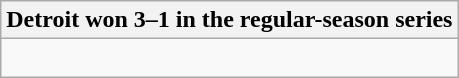<table class="wikitable collapsible collapsed">
<tr>
<th>Detroit won 3–1 in the regular-season series</th>
</tr>
<tr>
<td><br>


</td>
</tr>
</table>
